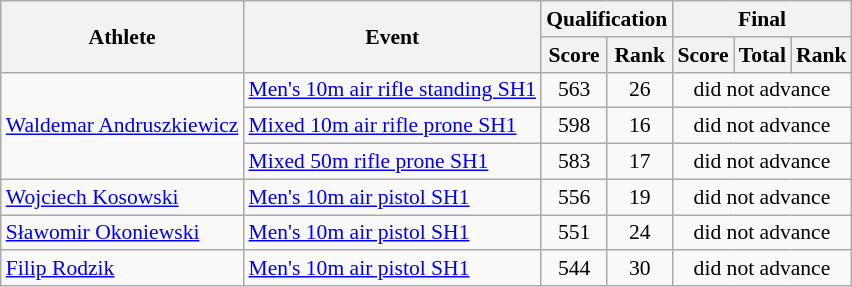<table class=wikitable style="font-size:90%">
<tr>
<th rowspan="2">Athlete</th>
<th rowspan="2">Event</th>
<th colspan="2">Qualification</th>
<th colspan="3">Final</th>
</tr>
<tr>
<th>Score</th>
<th>Rank</th>
<th>Score</th>
<th>Total</th>
<th>Rank</th>
</tr>
<tr>
<td rowspan="3"><a href='#'>Waldemar Andruszkiewicz</a></td>
<td><a href='#'>Men's 10m air rifle standing SH1</a></td>
<td align=center>563</td>
<td align=center>26</td>
<td align=center colspan="3">did not advance</td>
</tr>
<tr>
<td><a href='#'>Mixed 10m air rifle prone SH1</a></td>
<td align=center>598</td>
<td align=center>16</td>
<td align=center colspan="3">did not advance</td>
</tr>
<tr>
<td><a href='#'>Mixed 50m rifle prone SH1</a></td>
<td align=center>583</td>
<td align=center>17</td>
<td align=center colspan="3">did not advance</td>
</tr>
<tr>
<td><a href='#'>Wojciech Kosowski</a></td>
<td><a href='#'>Men's 10m air pistol SH1</a></td>
<td align=center>556</td>
<td align=center>19</td>
<td align=center colspan="3">did not advance</td>
</tr>
<tr>
<td><a href='#'>Sławomir Okoniewski</a></td>
<td><a href='#'>Men's 10m air pistol SH1</a></td>
<td align=center>551</td>
<td align=center>24</td>
<td align=center colspan="3">did not advance</td>
</tr>
<tr>
<td><a href='#'>Filip Rodzik</a></td>
<td><a href='#'>Men's 10m air pistol SH1</a></td>
<td align=center>544</td>
<td align=center>30</td>
<td align=center colspan="3">did not advance</td>
</tr>
</table>
